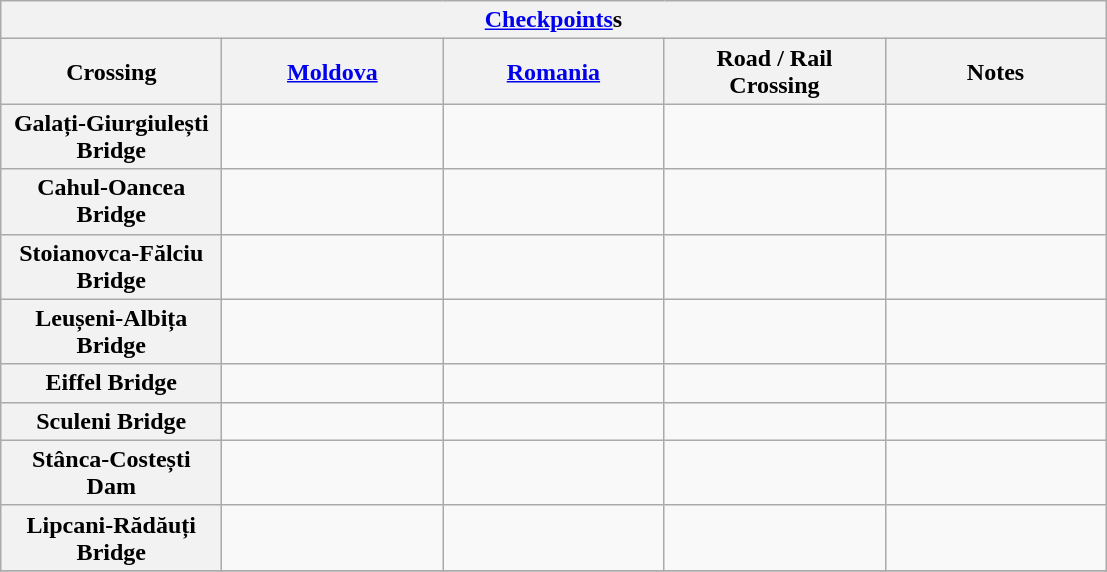<table class="wikitable">
<tr>
<th colspan="9"><strong><a href='#'>Checkpoints</a>s</strong></th>
</tr>
<tr>
<th style="width:140px">Crossing</th>
<th style="width:140px"><a href='#'>Moldova</a></th>
<th style="width:140px"><a href='#'>Romania</a></th>
<th style="width:140px">Road / Rail Crossing</th>
<th style="width:140px">Notes</th>
</tr>
<tr>
<th>Galați-Giurgiulești Bridge</th>
<td></td>
<td></td>
<td></td>
<td></td>
</tr>
<tr>
<th>Cahul-Oancea Bridge</th>
<td></td>
<td></td>
<td></td>
<td></td>
</tr>
<tr>
<th>Stoianovca-Fălciu Bridge</th>
<td></td>
<td></td>
<td></td>
<td></td>
</tr>
<tr>
<th>Leușeni-Albița Bridge</th>
<td></td>
<td></td>
<td></td>
<td></td>
</tr>
<tr>
<th Eiffel Bridge, Ungheni>Eiffel Bridge</th>
<td></td>
<td></td>
<td></td>
<td></td>
</tr>
<tr>
<th>Sculeni Bridge</th>
<td></td>
<td></td>
<td></td>
<td></td>
</tr>
<tr>
<th>Stânca-Costești Dam</th>
<td></td>
<td></td>
<td></td>
<td></td>
</tr>
<tr>
<th>Lipcani-Rădăuți Bridge</th>
<td></td>
<td></td>
<td></td>
<td></td>
</tr>
<tr>
</tr>
</table>
